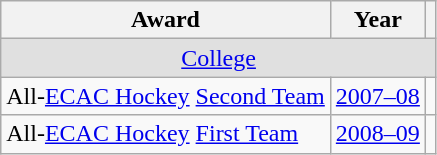<table class="wikitable">
<tr>
<th>Award</th>
<th>Year</th>
<th></th>
</tr>
<tr ALIGN="center" bgcolor="#e0e0e0">
<td colspan="3"><a href='#'>College</a></td>
</tr>
<tr>
<td>All-<a href='#'>ECAC Hockey</a> <a href='#'>Second Team</a></td>
<td><a href='#'>2007–08</a></td>
<td></td>
</tr>
<tr>
<td>All-<a href='#'>ECAC Hockey</a> <a href='#'>First Team</a></td>
<td><a href='#'>2008–09</a></td>
<td></td>
</tr>
</table>
